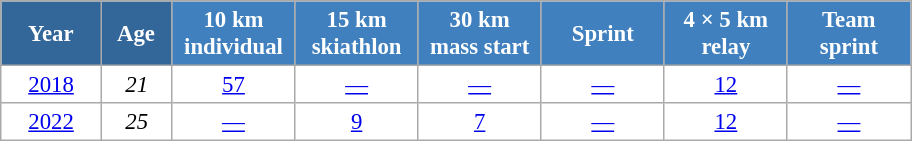<table class="wikitable" style="font-size:95%; text-align:center; border:grey solid 1px; border-collapse:collapse; background:#ffffff;">
<tr>
<th style="background-color:#369; color:white; width:60px;"> Year </th>
<th style="background-color:#369; color:white; width:40px;"> Age </th>
<th style="background-color:#4180be; color:white; width:75px;"> 10 km <br> individual </th>
<th style="background-color:#4180be; color:white; width:75px;"> 15 km <br> skiathlon </th>
<th style="background-color:#4180be; color:white; width:75px;"> 30 km <br> mass start </th>
<th style="background-color:#4180be; color:white; width:75px;"> Sprint </th>
<th style="background-color:#4180be; color:white; width:75px;"> 4 × 5 km <br> relay </th>
<th style="background-color:#4180be; color:white; width:75px;"> Team <br> sprint </th>
</tr>
<tr>
<td><a href='#'>2018</a></td>
<td><em>21</em></td>
<td><a href='#'>57</a></td>
<td><a href='#'>—</a></td>
<td><a href='#'>—</a></td>
<td><a href='#'>—</a></td>
<td><a href='#'>12</a></td>
<td><a href='#'>—</a></td>
</tr>
<tr>
<td><a href='#'>2022</a></td>
<td><em>25</em></td>
<td><a href='#'>—</a></td>
<td><a href='#'>9</a></td>
<td><a href='#'>7</a></td>
<td><a href='#'>—</a></td>
<td><a href='#'>12</a></td>
<td><a href='#'>—</a></td>
</tr>
</table>
